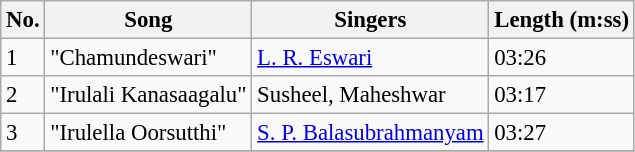<table class="wikitable" style="font-size:95%;">
<tr>
<th>No.</th>
<th>Song</th>
<th>Singers</th>
<th>Length (m:ss)</th>
</tr>
<tr>
<td>1</td>
<td>"Chamundeswari"</td>
<td><a href='#'>L. R. Eswari</a></td>
<td>03:26</td>
</tr>
<tr>
<td>2</td>
<td>"Irulali Kanasaagalu"</td>
<td>Susheel, Maheshwar</td>
<td>03:17</td>
</tr>
<tr>
<td>3</td>
<td>"Irulella Oorsutthi"</td>
<td><a href='#'>S. P. Balasubrahmanyam</a></td>
<td>03:27</td>
</tr>
<tr>
</tr>
</table>
